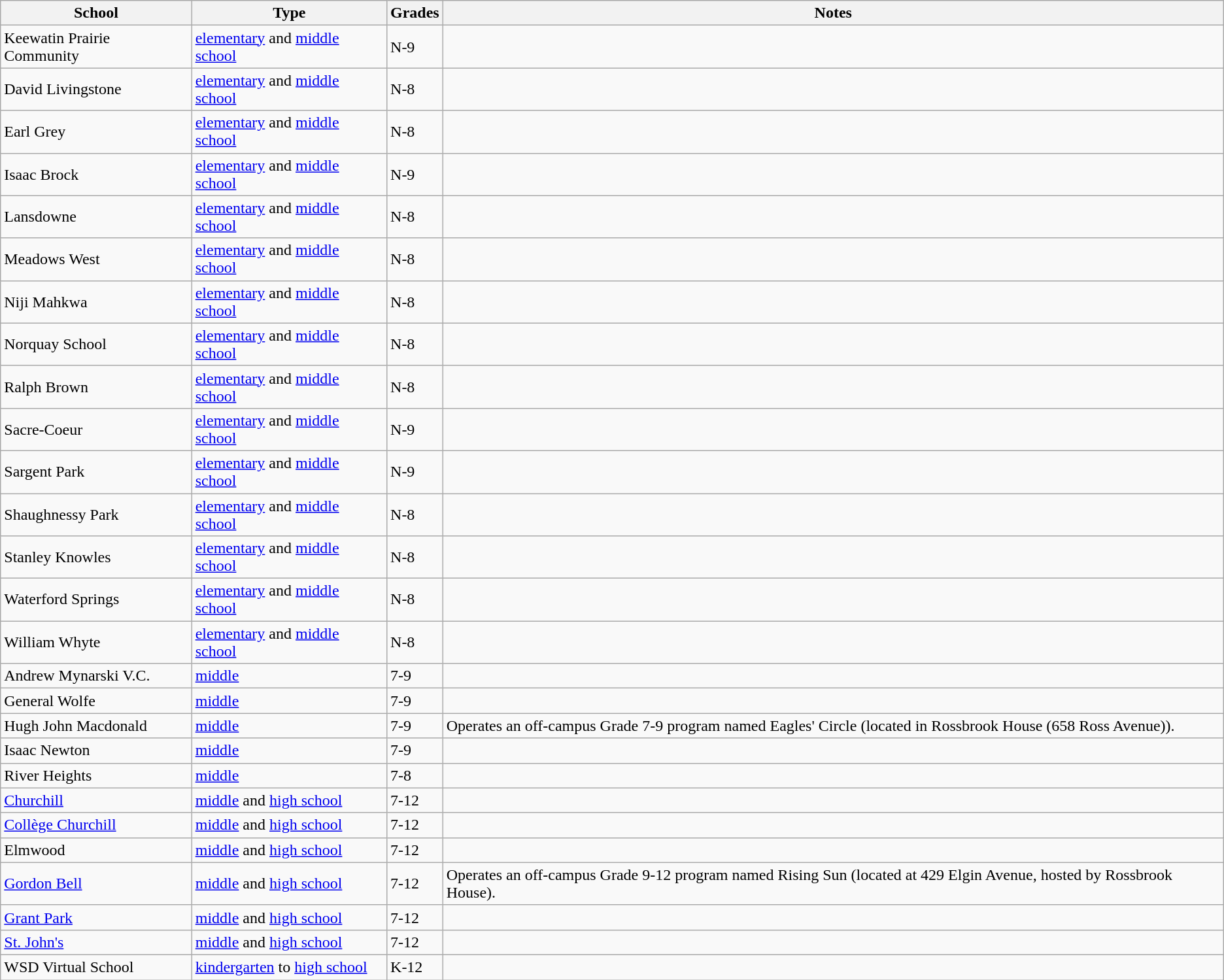<table class="wikitable sortable">
<tr>
<th>School</th>
<th>Type</th>
<th>Grades</th>
<th>Notes</th>
</tr>
<tr>
<td>Keewatin Prairie Community</td>
<td><a href='#'>elementary</a> and <a href='#'>middle school</a></td>
<td>N-9</td>
<td></td>
</tr>
<tr>
<td>David Livingstone</td>
<td><a href='#'>elementary</a> and <a href='#'>middle school</a></td>
<td>N-8</td>
<td></td>
</tr>
<tr>
<td>Earl Grey</td>
<td><a href='#'>elementary</a> and <a href='#'>middle school</a></td>
<td>N-8</td>
<td></td>
</tr>
<tr>
<td>Isaac Brock</td>
<td><a href='#'>elementary</a> and <a href='#'>middle school</a></td>
<td>N-9</td>
<td></td>
</tr>
<tr>
<td>Lansdowne</td>
<td><a href='#'>elementary</a> and <a href='#'>middle school</a></td>
<td>N-8</td>
<td></td>
</tr>
<tr>
<td>Meadows West</td>
<td><a href='#'>elementary</a> and <a href='#'>middle school</a></td>
<td>N-8</td>
<td></td>
</tr>
<tr>
<td>Niji Mahkwa</td>
<td><a href='#'>elementary</a> and <a href='#'>middle school</a></td>
<td>N-8</td>
<td></td>
</tr>
<tr>
<td>Norquay School</td>
<td><a href='#'>elementary</a> and <a href='#'>middle school</a></td>
<td>N-8</td>
<td></td>
</tr>
<tr>
<td>Ralph Brown</td>
<td><a href='#'>elementary</a> and <a href='#'>middle school</a></td>
<td>N-8</td>
<td></td>
</tr>
<tr>
<td>Sacre-Coeur</td>
<td><a href='#'>elementary</a> and <a href='#'>middle school</a></td>
<td>N-9</td>
<td></td>
</tr>
<tr>
<td>Sargent Park</td>
<td><a href='#'>elementary</a> and <a href='#'>middle school</a></td>
<td>N-9</td>
<td></td>
</tr>
<tr>
<td>Shaughnessy Park</td>
<td><a href='#'>elementary</a> and <a href='#'>middle school</a></td>
<td>N-8</td>
<td></td>
</tr>
<tr>
<td>Stanley Knowles</td>
<td><a href='#'>elementary</a> and <a href='#'>middle school</a></td>
<td>N-8</td>
<td></td>
</tr>
<tr>
<td>Waterford Springs</td>
<td><a href='#'>elementary</a> and <a href='#'>middle school</a></td>
<td>N-8</td>
<td></td>
</tr>
<tr>
<td>William Whyte</td>
<td><a href='#'>elementary</a> and <a href='#'>middle school</a></td>
<td>N-8</td>
<td></td>
</tr>
<tr>
<td>Andrew Mynarski V.C.</td>
<td><a href='#'>middle</a></td>
<td>7-9</td>
<td></td>
</tr>
<tr>
<td>General Wolfe</td>
<td><a href='#'>middle</a></td>
<td>7-9</td>
<td></td>
</tr>
<tr>
<td>Hugh John Macdonald</td>
<td><a href='#'>middle</a></td>
<td>7-9</td>
<td>Operates an off-campus Grade 7-9 program named Eagles' Circle (located in Rossbrook House (658 Ross Avenue)).</td>
</tr>
<tr>
<td>Isaac Newton</td>
<td><a href='#'>middle</a></td>
<td>7-9</td>
<td></td>
</tr>
<tr>
<td>River Heights</td>
<td><a href='#'>middle</a></td>
<td>7-8</td>
<td></td>
</tr>
<tr>
<td><a href='#'>Churchill</a></td>
<td><a href='#'>middle</a> and <a href='#'>high school</a></td>
<td>7-12</td>
<td></td>
</tr>
<tr>
<td><a href='#'>Collège Churchill</a></td>
<td><a href='#'>middle</a> and <a href='#'>high school</a></td>
<td>7-12</td>
<td></td>
</tr>
<tr>
<td>Elmwood</td>
<td><a href='#'>middle</a> and <a href='#'>high school</a></td>
<td>7-12</td>
<td></td>
</tr>
<tr>
<td><a href='#'>Gordon Bell</a></td>
<td><a href='#'>middle</a> and <a href='#'>high school</a></td>
<td>7-12</td>
<td>Operates an off-campus Grade 9-12 program named Rising Sun (located at 429 Elgin Avenue, hosted by Rossbrook House).</td>
</tr>
<tr>
<td><a href='#'>Grant Park</a></td>
<td><a href='#'>middle</a> and <a href='#'>high school</a></td>
<td>7-12</td>
<td></td>
</tr>
<tr>
<td><a href='#'>St. John's</a></td>
<td><a href='#'>middle</a> and <a href='#'>high school</a></td>
<td>7-12</td>
<td></td>
</tr>
<tr>
<td>WSD Virtual School</td>
<td><a href='#'>kindergarten</a> to <a href='#'>high school</a></td>
<td>K-12</td>
<td></td>
</tr>
</table>
